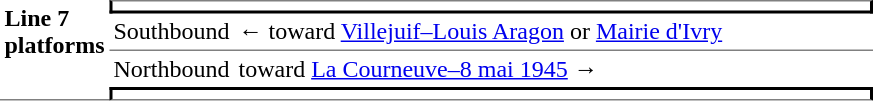<table border=0 cellspacing=0 cellpadding=3>
<tr>
<td style="border-bottom:solid 1px gray;" width=50 rowspan=10 valign=top><strong>Line 7 platforms</strong></td>
<td style="border-top:solid 1px gray;border-right:solid 2px black;border-left:solid 2px black;border-bottom:solid 2px black;text-align:center;" colspan=2></td>
</tr>
<tr>
<td style="border-bottom:solid 1px gray;" width=70>Southbound</td>
<td style="border-bottom:solid 1px gray;" width=420>←   toward <a href='#'>Villejuif–Louis Aragon</a> or <a href='#'>Mairie d'Ivry</a> </td>
</tr>
<tr>
<td>Northbound</td>
<td>   toward <a href='#'>La Courneuve–8 mai 1945</a>  →</td>
</tr>
<tr>
<td style="border-top:solid 2px black;border-right:solid 2px black;border-left:solid 2px black;border-bottom:solid 1px gray;text-align:center;" colspan=2></td>
</tr>
</table>
